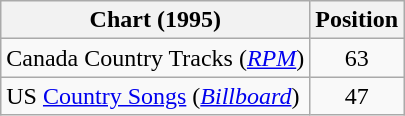<table class="wikitable sortable">
<tr>
<th scope="col">Chart (1995)</th>
<th scope="col">Position</th>
</tr>
<tr>
<td>Canada Country Tracks (<em><a href='#'>RPM</a></em>)</td>
<td align="center">63</td>
</tr>
<tr>
<td>US <a href='#'>Country Songs</a> (<em><a href='#'>Billboard</a></em>)</td>
<td align="center">47</td>
</tr>
</table>
